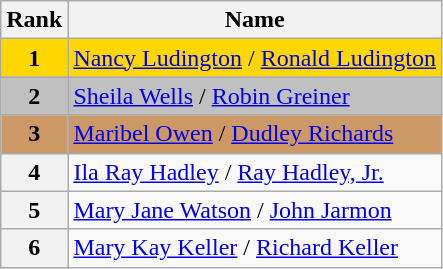<table class="wikitable">
<tr>
<th>Rank</th>
<th>Name</th>
</tr>
<tr bgcolor="gold">
<td align="center"><strong>1</strong></td>
<td><a href='#'>Nancy Ludington</a> / <a href='#'>Ronald Ludington</a></td>
</tr>
<tr bgcolor="silver">
<td align="center"><strong>2</strong></td>
<td><a href='#'>Sheila Wells</a> / <a href='#'>Robin Greiner</a></td>
</tr>
<tr bgcolor="cc9966">
<td align="center"><strong>3</strong></td>
<td><a href='#'>Maribel Owen</a> / <a href='#'>Dudley Richards</a></td>
</tr>
<tr>
<th>4</th>
<td><a href='#'>Ila Ray Hadley</a> / <a href='#'>Ray Hadley, Jr.</a></td>
</tr>
<tr>
<th>5</th>
<td><a href='#'>Mary Jane Watson</a> / <a href='#'>John Jarmon</a></td>
</tr>
<tr>
<th>6</th>
<td><a href='#'>Mary Kay Keller</a> / <a href='#'>Richard Keller</a></td>
</tr>
</table>
